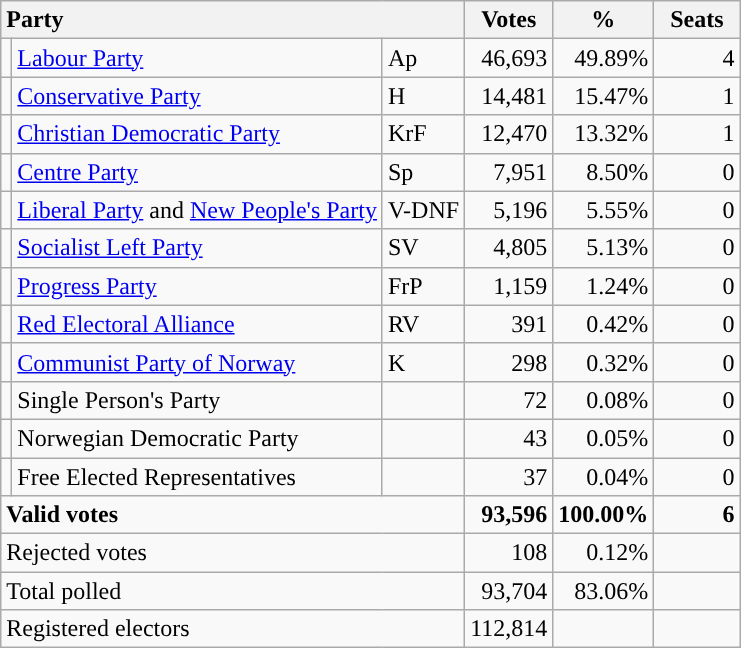<table class="wikitable" border="1" style="text-align:right;">
<tr>
<th style="text-align:left;" colspan=3>Party</th>
<th align=center width="50">Votes</th>
<th align=center width="50">%</th>
<th align=center width="50">Seats</th>
</tr>
<tr>
<td style="color:inherit;background:"></td>
<td align=left><a href='#'>Labour Party</a></td>
<td align=left>Ap</td>
<td>46,693</td>
<td>49.89%</td>
<td>4</td>
</tr>
<tr>
<td style="color:inherit;background:"></td>
<td align=left><a href='#'>Conservative Party</a></td>
<td align=left>H</td>
<td>14,481</td>
<td>15.47%</td>
<td>1</td>
</tr>
<tr>
<td style="color:inherit;background:"></td>
<td align=left><a href='#'>Christian Democratic Party</a></td>
<td align=left>KrF</td>
<td>12,470</td>
<td>13.32%</td>
<td>1</td>
</tr>
<tr>
<td style="color:inherit;background:"></td>
<td align=left><a href='#'>Centre Party</a></td>
<td align=left>Sp</td>
<td>7,951</td>
<td>8.50%</td>
<td>0</td>
</tr>
<tr>
<td></td>
<td align=left><a href='#'>Liberal Party</a> and <a href='#'>New People's Party</a></td>
<td align=left>V-DNF</td>
<td>5,196</td>
<td>5.55%</td>
<td>0</td>
</tr>
<tr>
<td style="color:inherit;background:"></td>
<td align=left><a href='#'>Socialist Left Party</a></td>
<td align=left>SV</td>
<td>4,805</td>
<td>5.13%</td>
<td>0</td>
</tr>
<tr>
<td style="color:inherit;background:"></td>
<td align=left><a href='#'>Progress Party</a></td>
<td align=left>FrP</td>
<td>1,159</td>
<td>1.24%</td>
<td>0</td>
</tr>
<tr>
<td style="color:inherit;background:"></td>
<td align=left><a href='#'>Red Electoral Alliance</a></td>
<td align=left>RV</td>
<td>391</td>
<td>0.42%</td>
<td>0</td>
</tr>
<tr>
<td style="color:inherit;background:"></td>
<td align=left><a href='#'>Communist Party of Norway</a></td>
<td align=left>K</td>
<td>298</td>
<td>0.32%</td>
<td>0</td>
</tr>
<tr>
<td></td>
<td align=left>Single Person's Party</td>
<td align=left></td>
<td>72</td>
<td>0.08%</td>
<td>0</td>
</tr>
<tr>
<td></td>
<td align=left>Norwegian Democratic Party</td>
<td align=left></td>
<td>43</td>
<td>0.05%</td>
<td>0</td>
</tr>
<tr>
<td></td>
<td align=left>Free Elected Representatives</td>
<td align=left></td>
<td>37</td>
<td>0.04%</td>
<td>0</td>
</tr>
<tr style="font-weight:bold">
<td align=left colspan=3>Valid votes</td>
<td>93,596</td>
<td>100.00%</td>
<td>6</td>
</tr>
<tr>
<td align=left colspan=3>Rejected votes</td>
<td>108</td>
<td>0.12%</td>
<td></td>
</tr>
<tr>
<td align=left colspan=3>Total polled</td>
<td>93,704</td>
<td>83.06%</td>
<td></td>
</tr>
<tr>
<td align=left colspan=3>Registered electors</td>
<td>112,814</td>
<td></td>
<td></td>
</tr>
</table>
